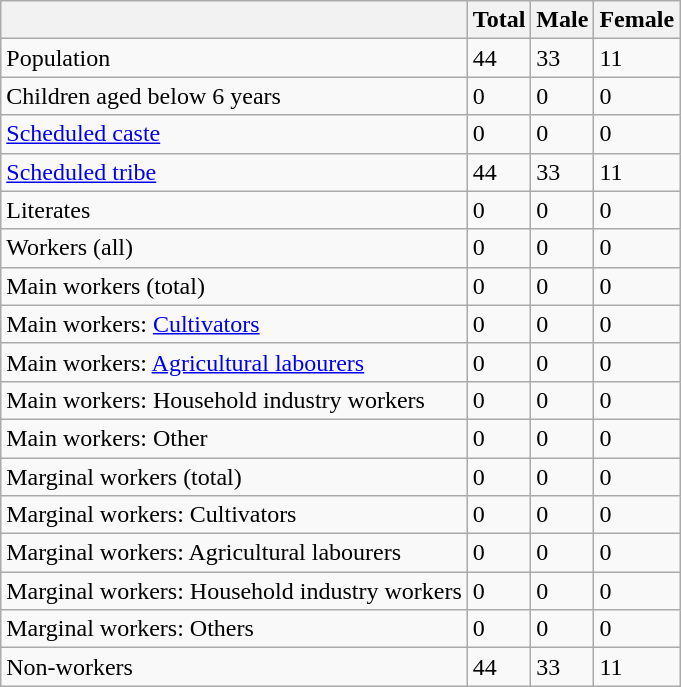<table class="wikitable sortable">
<tr>
<th></th>
<th>Total</th>
<th>Male</th>
<th>Female</th>
</tr>
<tr>
<td>Population</td>
<td>44</td>
<td>33</td>
<td>11</td>
</tr>
<tr>
<td>Children aged below 6 years</td>
<td>0</td>
<td>0</td>
<td>0</td>
</tr>
<tr>
<td><a href='#'>Scheduled caste</a></td>
<td>0</td>
<td>0</td>
<td>0</td>
</tr>
<tr>
<td><a href='#'>Scheduled tribe</a></td>
<td>44</td>
<td>33</td>
<td>11</td>
</tr>
<tr>
<td>Literates</td>
<td>0</td>
<td>0</td>
<td>0</td>
</tr>
<tr>
<td>Workers (all)</td>
<td>0</td>
<td>0</td>
<td>0</td>
</tr>
<tr>
<td>Main workers (total)</td>
<td>0</td>
<td>0</td>
<td>0</td>
</tr>
<tr>
<td>Main workers: <a href='#'>Cultivators</a></td>
<td>0</td>
<td>0</td>
<td>0</td>
</tr>
<tr>
<td>Main workers: <a href='#'>Agricultural labourers</a></td>
<td>0</td>
<td>0</td>
<td>0</td>
</tr>
<tr>
<td>Main workers: Household industry workers</td>
<td>0</td>
<td>0</td>
<td>0</td>
</tr>
<tr>
<td>Main workers: Other</td>
<td>0</td>
<td>0</td>
<td>0</td>
</tr>
<tr>
<td>Marginal workers (total)</td>
<td>0</td>
<td>0</td>
<td>0</td>
</tr>
<tr>
<td>Marginal workers: Cultivators</td>
<td>0</td>
<td>0</td>
<td>0</td>
</tr>
<tr>
<td>Marginal workers: Agricultural labourers</td>
<td>0</td>
<td>0</td>
<td>0</td>
</tr>
<tr>
<td>Marginal workers: Household industry workers</td>
<td>0</td>
<td>0</td>
<td>0</td>
</tr>
<tr>
<td>Marginal workers: Others</td>
<td>0</td>
<td>0</td>
<td>0</td>
</tr>
<tr>
<td>Non-workers</td>
<td>44</td>
<td>33</td>
<td>11</td>
</tr>
</table>
